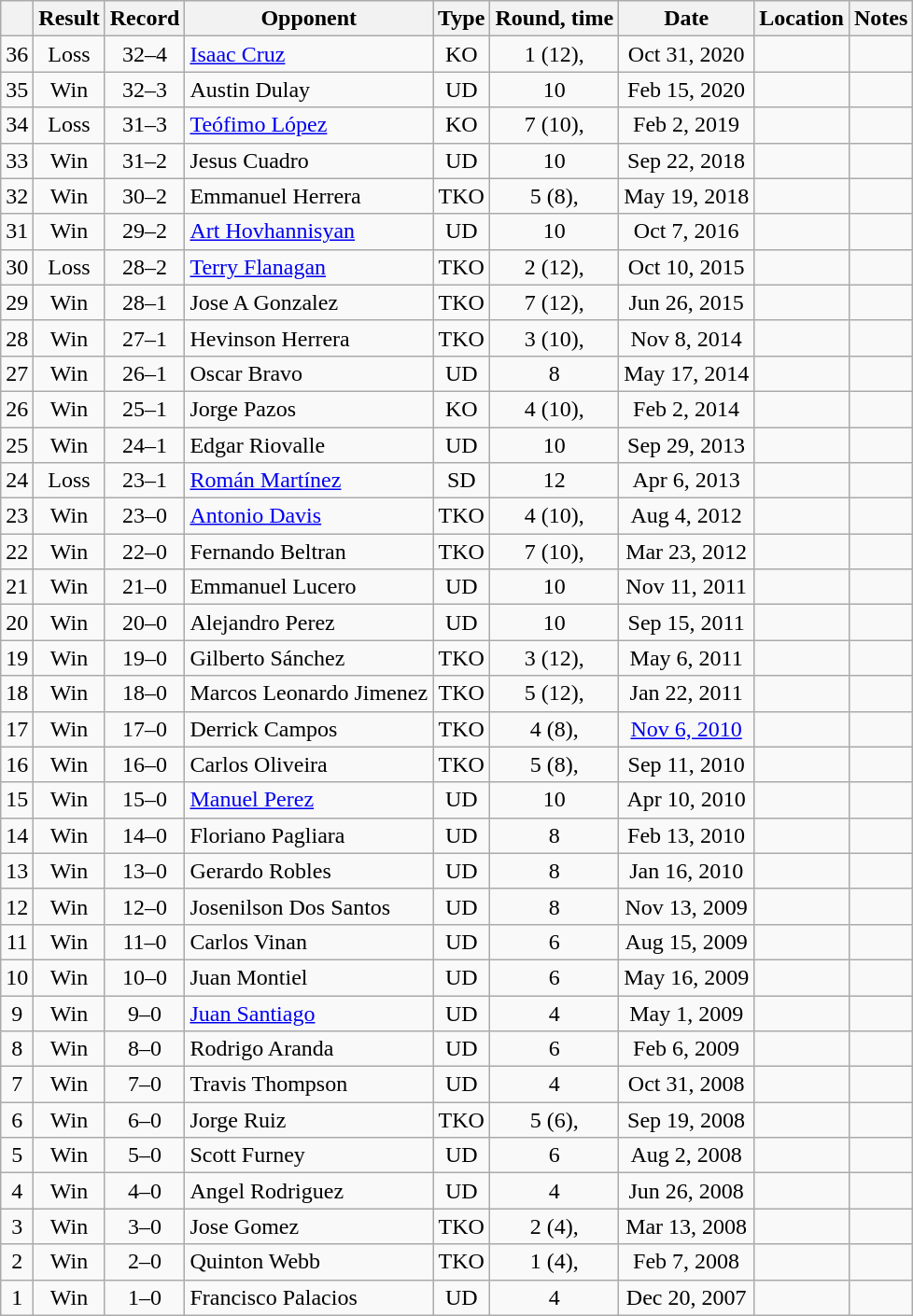<table class="wikitable" style="text-align:center">
<tr>
<th></th>
<th>Result</th>
<th>Record</th>
<th>Opponent</th>
<th>Type</th>
<th>Round, time</th>
<th>Date</th>
<th>Location</th>
<th>Notes</th>
</tr>
<tr>
<td>36</td>
<td>Loss</td>
<td>32–4</td>
<td align=left><a href='#'>Isaac Cruz</a></td>
<td>KO</td>
<td>1 (12), </td>
<td>Oct 31, 2020</td>
<td align=left></td>
<td></td>
</tr>
<tr>
<td>35</td>
<td>Win</td>
<td>32–3</td>
<td align=left>Austin Dulay</td>
<td>UD</td>
<td>10</td>
<td>Feb 15, 2020</td>
<td align=left></td>
<td></td>
</tr>
<tr>
<td>34</td>
<td>Loss</td>
<td>31–3</td>
<td align=left><a href='#'>Teófimo López</a></td>
<td>KO</td>
<td>7 (10), </td>
<td>Feb 2, 2019</td>
<td align=left></td>
<td align=left></td>
</tr>
<tr>
<td>33</td>
<td>Win</td>
<td>31–2</td>
<td align=left>Jesus Cuadro</td>
<td>UD</td>
<td>10</td>
<td>Sep 22, 2018</td>
<td align=left></td>
<td></td>
</tr>
<tr>
<td>32</td>
<td>Win</td>
<td>30–2</td>
<td align=left>Emmanuel Herrera</td>
<td>TKO</td>
<td>5 (8), </td>
<td>May 19, 2018</td>
<td align=left></td>
<td></td>
</tr>
<tr>
<td>31</td>
<td>Win</td>
<td>29–2</td>
<td align=left><a href='#'>Art Hovhannisyan</a></td>
<td>UD</td>
<td>10</td>
<td>Oct 7, 2016</td>
<td align=left></td>
<td></td>
</tr>
<tr>
<td>30</td>
<td>Loss</td>
<td>28–2</td>
<td align=left><a href='#'>Terry Flanagan</a></td>
<td>TKO</td>
<td>2 (12), </td>
<td>Oct 10, 2015</td>
<td align=left></td>
<td align=left></td>
</tr>
<tr>
<td>29</td>
<td>Win</td>
<td>28–1</td>
<td align=left>Jose A Gonzalez</td>
<td>TKO</td>
<td>7 (12), </td>
<td>Jun 26, 2015</td>
<td align=left></td>
<td align=left></td>
</tr>
<tr>
<td>28</td>
<td>Win</td>
<td>27–1</td>
<td align=left>Hevinson Herrera</td>
<td>TKO</td>
<td>3 (10), </td>
<td>Nov 8, 2014</td>
<td align=left></td>
<td></td>
</tr>
<tr>
<td>27</td>
<td>Win</td>
<td>26–1</td>
<td align=left>Oscar Bravo</td>
<td>UD</td>
<td>8</td>
<td>May 17, 2014</td>
<td align=left></td>
<td></td>
</tr>
<tr>
<td>26</td>
<td>Win</td>
<td>25–1</td>
<td align=left>Jorge Pazos</td>
<td>KO</td>
<td>4 (10), </td>
<td>Feb 2, 2014</td>
<td align=left></td>
<td></td>
</tr>
<tr>
<td>25</td>
<td>Win</td>
<td>24–1</td>
<td align=left>Edgar Riovalle</td>
<td>UD</td>
<td>10</td>
<td>Sep 29, 2013</td>
<td align=left></td>
<td></td>
</tr>
<tr>
<td>24</td>
<td>Loss</td>
<td>23–1</td>
<td align=left><a href='#'>Román Martínez</a></td>
<td>SD</td>
<td>12</td>
<td>Apr 6, 2013</td>
<td align=left></td>
<td align=left></td>
</tr>
<tr>
<td>23</td>
<td>Win</td>
<td>23–0</td>
<td align=left><a href='#'>Antonio Davis</a></td>
<td>TKO</td>
<td>4 (10), </td>
<td>Aug 4, 2012</td>
<td align=left></td>
<td align=left></td>
</tr>
<tr>
<td>22</td>
<td>Win</td>
<td>22–0</td>
<td align=left>Fernando Beltran</td>
<td>TKO</td>
<td>7 (10), </td>
<td>Mar 23, 2012</td>
<td align=left></td>
<td align=left></td>
</tr>
<tr>
<td>21</td>
<td>Win</td>
<td>21–0</td>
<td align=left>Emmanuel Lucero</td>
<td>UD</td>
<td>10</td>
<td>Nov 11, 2011</td>
<td align=left></td>
<td align=left></td>
</tr>
<tr>
<td>20</td>
<td>Win</td>
<td>20–0</td>
<td align=left>Alejandro Perez</td>
<td>UD</td>
<td>10</td>
<td>Sep 15, 2011</td>
<td align=left></td>
<td align=left></td>
</tr>
<tr>
<td>19</td>
<td>Win</td>
<td>19–0</td>
<td align=left>Gilberto Sánchez</td>
<td>TKO</td>
<td>3 (12), </td>
<td>May 6, 2011</td>
<td align=left></td>
<td align=left></td>
</tr>
<tr>
<td>18</td>
<td>Win</td>
<td>18–0</td>
<td align=left>Marcos Leonardo Jimenez</td>
<td>TKO</td>
<td>5 (12), </td>
<td>Jan 22, 2011</td>
<td align=left></td>
<td align=left></td>
</tr>
<tr>
<td>17</td>
<td>Win</td>
<td>17–0</td>
<td align=left>Derrick Campos</td>
<td>TKO</td>
<td>4 (8), </td>
<td><a href='#'>Nov 6, 2010</a></td>
<td align=left></td>
<td></td>
</tr>
<tr>
<td>16</td>
<td>Win</td>
<td>16–0</td>
<td align=left>Carlos Oliveira</td>
<td>TKO</td>
<td>5 (8), </td>
<td>Sep 11, 2010</td>
<td align=left></td>
<td></td>
</tr>
<tr>
<td>15</td>
<td>Win</td>
<td>15–0</td>
<td align=left><a href='#'>Manuel Perez</a></td>
<td>UD</td>
<td>10</td>
<td>Apr 10, 2010</td>
<td align=left></td>
<td></td>
</tr>
<tr>
<td>14</td>
<td>Win</td>
<td>14–0</td>
<td align=left>Floriano Pagliara</td>
<td>UD</td>
<td>8</td>
<td>Feb 13, 2010</td>
<td align=left></td>
<td></td>
</tr>
<tr>
<td>13</td>
<td>Win</td>
<td>13–0</td>
<td align=left>Gerardo Robles</td>
<td>UD</td>
<td>8</td>
<td>Jan 16, 2010</td>
<td align=left></td>
<td></td>
</tr>
<tr>
<td>12</td>
<td>Win</td>
<td>12–0</td>
<td align=left>Josenilson Dos Santos</td>
<td>UD</td>
<td>8</td>
<td>Nov 13, 2009</td>
<td align=left></td>
<td></td>
</tr>
<tr>
<td>11</td>
<td>Win</td>
<td>11–0</td>
<td align=left>Carlos Vinan</td>
<td>UD</td>
<td>6</td>
<td>Aug 15, 2009</td>
<td align=left></td>
<td></td>
</tr>
<tr>
<td>10</td>
<td>Win</td>
<td>10–0</td>
<td align=left>Juan Montiel</td>
<td>UD</td>
<td>6</td>
<td>May 16, 2009</td>
<td align=left></td>
<td></td>
</tr>
<tr>
<td>9</td>
<td>Win</td>
<td>9–0</td>
<td align=left><a href='#'>Juan Santiago</a></td>
<td>UD</td>
<td>4</td>
<td>May 1, 2009</td>
<td align=left></td>
<td></td>
</tr>
<tr>
<td>8</td>
<td>Win</td>
<td>8–0</td>
<td align=left>Rodrigo Aranda</td>
<td>UD</td>
<td>6</td>
<td>Feb 6, 2009</td>
<td align=left></td>
<td></td>
</tr>
<tr>
<td>7</td>
<td>Win</td>
<td>7–0</td>
<td align=left>Travis Thompson</td>
<td>UD</td>
<td>4</td>
<td>Oct 31, 2008</td>
<td align=left></td>
<td></td>
</tr>
<tr>
<td>6</td>
<td>Win</td>
<td>6–0</td>
<td align=left>Jorge Ruiz</td>
<td>TKO</td>
<td>5 (6), </td>
<td>Sep 19, 2008</td>
<td align=left></td>
<td></td>
</tr>
<tr>
<td>5</td>
<td>Win</td>
<td>5–0</td>
<td align=left>Scott Furney</td>
<td>UD</td>
<td>6</td>
<td>Aug 2, 2008</td>
<td align=left></td>
<td></td>
</tr>
<tr>
<td>4</td>
<td>Win</td>
<td>4–0</td>
<td align=left>Angel Rodriguez</td>
<td>UD</td>
<td>4</td>
<td>Jun 26, 2008</td>
<td align=left></td>
<td></td>
</tr>
<tr>
<td>3</td>
<td>Win</td>
<td>3–0</td>
<td align=left>Jose Gomez</td>
<td>TKO</td>
<td>2 (4), </td>
<td>Mar 13, 2008</td>
<td align=left></td>
<td></td>
</tr>
<tr>
<td>2</td>
<td>Win</td>
<td>2–0</td>
<td align=left>Quinton Webb</td>
<td>TKO</td>
<td>1 (4), </td>
<td>Feb 7, 2008</td>
<td align=left></td>
<td></td>
</tr>
<tr>
<td>1</td>
<td>Win</td>
<td>1–0</td>
<td align=left>Francisco Palacios</td>
<td>UD</td>
<td>4</td>
<td>Dec 20, 2007</td>
<td align=left></td>
<td></td>
</tr>
</table>
